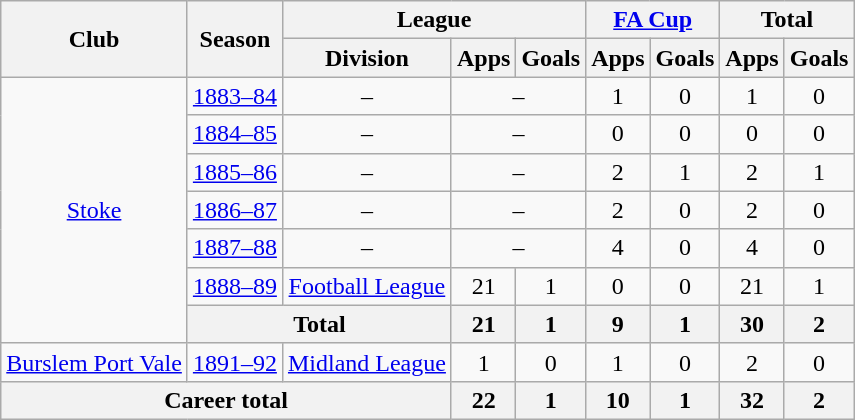<table class="wikitable" style="text-align: center;">
<tr>
<th rowspan="2">Club</th>
<th rowspan="2">Season</th>
<th colspan="3">League</th>
<th colspan="2"><a href='#'>FA Cup</a></th>
<th colspan="2">Total</th>
</tr>
<tr>
<th>Division</th>
<th>Apps</th>
<th>Goals</th>
<th>Apps</th>
<th>Goals</th>
<th>Apps</th>
<th>Goals</th>
</tr>
<tr>
<td rowspan="7"><a href='#'>Stoke</a></td>
<td><a href='#'>1883–84</a></td>
<td>–</td>
<td colspan="2">–</td>
<td>1</td>
<td>0</td>
<td>1</td>
<td>0</td>
</tr>
<tr>
<td><a href='#'>1884–85</a></td>
<td>–</td>
<td colspan="2">–</td>
<td>0</td>
<td>0</td>
<td>0</td>
<td>0</td>
</tr>
<tr>
<td><a href='#'>1885–86</a></td>
<td>–</td>
<td colspan="2">–</td>
<td>2</td>
<td>1</td>
<td>2</td>
<td>1</td>
</tr>
<tr>
<td><a href='#'>1886–87</a></td>
<td>–</td>
<td colspan="2">–</td>
<td>2</td>
<td>0</td>
<td>2</td>
<td>0</td>
</tr>
<tr>
<td><a href='#'>1887–88</a></td>
<td>–</td>
<td colspan="2">–</td>
<td>4</td>
<td>0</td>
<td>4</td>
<td>0</td>
</tr>
<tr>
<td><a href='#'>1888–89</a></td>
<td><a href='#'>Football League</a></td>
<td>21</td>
<td>1</td>
<td>0</td>
<td>0</td>
<td>21</td>
<td>1</td>
</tr>
<tr>
<th colspan="2">Total</th>
<th>21</th>
<th>1</th>
<th>9</th>
<th>1</th>
<th>30</th>
<th>2</th>
</tr>
<tr>
<td><a href='#'>Burslem Port Vale</a></td>
<td><a href='#'>1891–92</a></td>
<td><a href='#'>Midland League</a></td>
<td>1</td>
<td>0</td>
<td>1</td>
<td>0</td>
<td>2</td>
<td>0</td>
</tr>
<tr>
<th colspan="3">Career total</th>
<th>22</th>
<th>1</th>
<th>10</th>
<th>1</th>
<th>32</th>
<th>2</th>
</tr>
</table>
